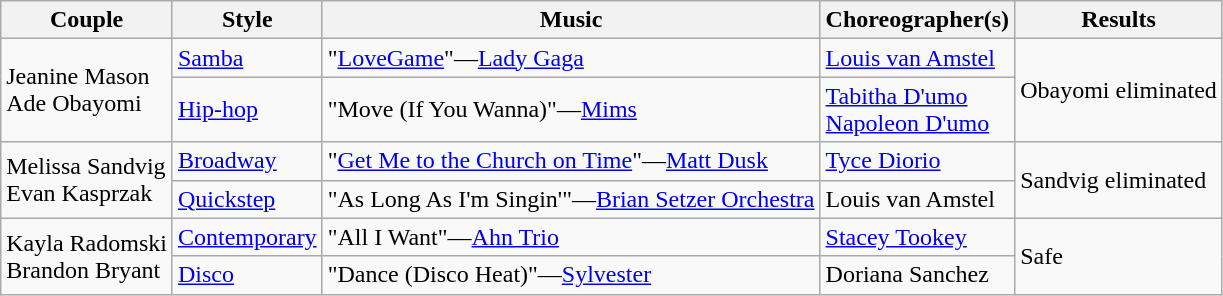<table class="wikitable">
<tr>
<th>Couple</th>
<th>Style</th>
<th>Music</th>
<th>Choreographer(s)</th>
<th>Results</th>
</tr>
<tr>
<td rowspan="2">Jeanine Mason<br>Ade Obayomi</td>
<td><a href='#'>Samba</a></td>
<td>"<a href='#'>LoveGame</a>"—<a href='#'>Lady Gaga</a></td>
<td><a href='#'>Louis van Amstel</a></td>
<td rowspan="2">Obayomi eliminated</td>
</tr>
<tr>
<td><a href='#'>Hip-hop</a></td>
<td>"Move (If You Wanna)"—<a href='#'>Mims</a></td>
<td><a href='#'>Tabitha D'umo</a><br><a href='#'>Napoleon D'umo</a></td>
</tr>
<tr>
<td rowspan="2">Melissa Sandvig<br>Evan Kasprzak</td>
<td><a href='#'>Broadway</a></td>
<td>"<a href='#'>Get Me to the Church on Time</a>"—<a href='#'>Matt Dusk</a></td>
<td><a href='#'>Tyce Diorio</a></td>
<td rowspan="2">Sandvig eliminated</td>
</tr>
<tr>
<td><a href='#'>Quickstep</a></td>
<td>"As Long As I'm Singin'"—<a href='#'>Brian Setzer Orchestra</a></td>
<td>Louis van Amstel</td>
</tr>
<tr>
<td rowspan="2">Kayla Radomski<br>Brandon Bryant</td>
<td><a href='#'>Contemporary</a></td>
<td>"All I Want"—<a href='#'>Ahn Trio</a></td>
<td><a href='#'>Stacey Tookey</a></td>
<td rowspan="2">Safe</td>
</tr>
<tr>
<td><a href='#'>Disco</a></td>
<td>"Dance (Disco Heat)"—<a href='#'>Sylvester</a></td>
<td>Doriana Sanchez</td>
</tr>
</table>
